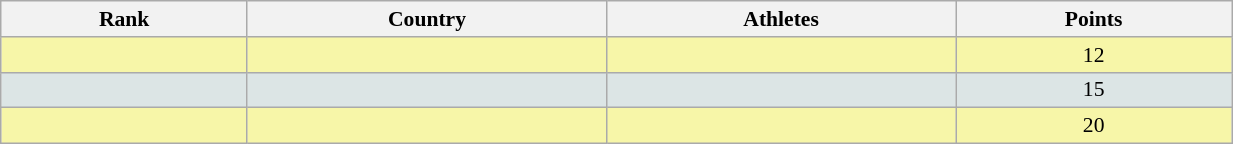<table class="wikitable" width=65% style="font-size:90%; text-align:center;">
<tr>
<th>Rank</th>
<th>Country</th>
<th>Athletes</th>
<th>Points</th>
</tr>
<tr bgcolor="#F7F6A8">
<td></td>
<td align=left></td>
<td></td>
<td>12</td>
</tr>
<tr bgcolor="#DCE5E5">
<td></td>
<td align=left></td>
<td></td>
<td>15</td>
</tr>
<tr bgcolor="#F7F6A8">
<td></td>
<td align=left></td>
<td></td>
<td>20</td>
</tr>
</table>
